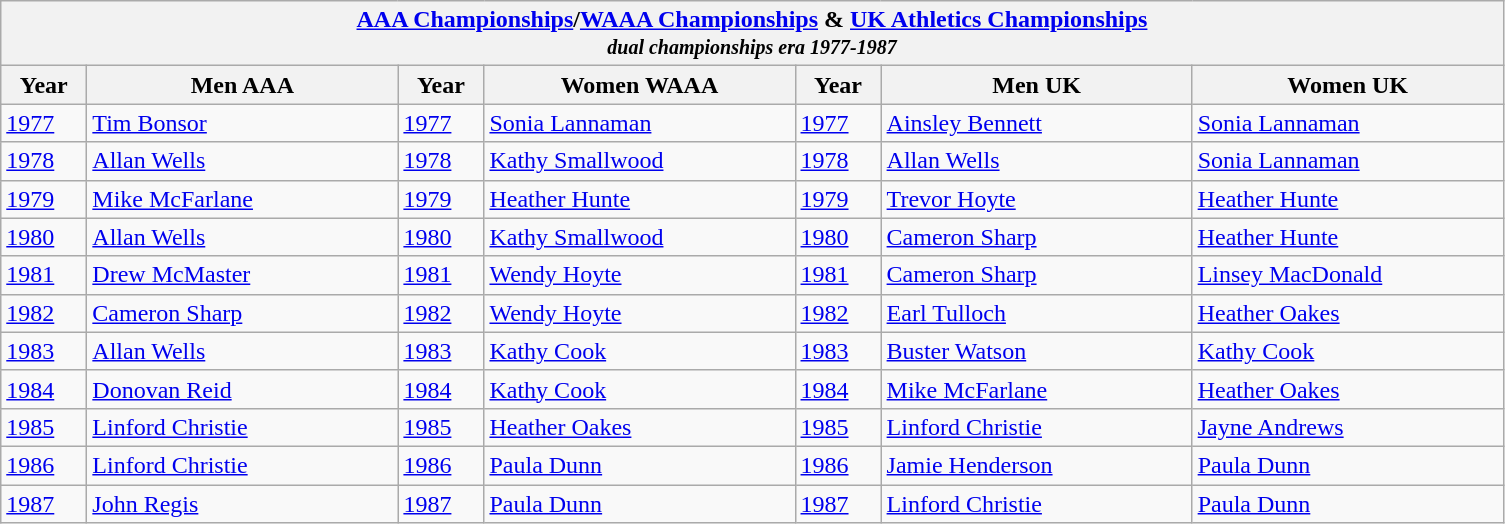<table class="wikitable">
<tr>
<th colspan="7"><a href='#'>AAA Championships</a>/<a href='#'>WAAA Championships</a> & <a href='#'>UK Athletics Championships</a><br><em><small>dual championships era 1977-1987</small></em></th>
</tr>
<tr>
<th width=50>Year</th>
<th width=200>Men AAA</th>
<th width=50>Year</th>
<th width=200>Women WAAA</th>
<th width=50>Year</th>
<th width=200>Men UK</th>
<th width=200>Women UK</th>
</tr>
<tr>
<td><a href='#'>1977</a></td>
<td><a href='#'>Tim Bonsor</a></td>
<td><a href='#'>1977</a></td>
<td><a href='#'>Sonia Lannaman</a></td>
<td><a href='#'>1977</a></td>
<td><a href='#'>Ainsley Bennett</a></td>
<td><a href='#'>Sonia Lannaman</a></td>
</tr>
<tr>
<td><a href='#'>1978</a></td>
<td><a href='#'>Allan Wells</a></td>
<td><a href='#'>1978</a></td>
<td><a href='#'>Kathy Smallwood</a></td>
<td><a href='#'>1978</a></td>
<td><a href='#'>Allan Wells</a></td>
<td><a href='#'>Sonia Lannaman</a></td>
</tr>
<tr>
<td><a href='#'>1979</a></td>
<td><a href='#'>Mike McFarlane</a></td>
<td><a href='#'>1979</a></td>
<td><a href='#'>Heather Hunte</a></td>
<td><a href='#'>1979</a></td>
<td><a href='#'>Trevor Hoyte</a></td>
<td><a href='#'>Heather Hunte</a></td>
</tr>
<tr>
<td><a href='#'>1980</a></td>
<td><a href='#'>Allan Wells</a></td>
<td><a href='#'>1980</a></td>
<td><a href='#'>Kathy Smallwood</a></td>
<td><a href='#'>1980</a></td>
<td><a href='#'>Cameron Sharp</a></td>
<td><a href='#'>Heather Hunte</a></td>
</tr>
<tr>
<td><a href='#'>1981</a></td>
<td><a href='#'>Drew McMaster</a></td>
<td><a href='#'>1981</a></td>
<td><a href='#'>Wendy Hoyte</a></td>
<td><a href='#'>1981</a></td>
<td><a href='#'>Cameron Sharp</a></td>
<td><a href='#'>Linsey MacDonald</a></td>
</tr>
<tr>
<td><a href='#'>1982</a></td>
<td><a href='#'>Cameron Sharp</a></td>
<td><a href='#'>1982</a></td>
<td><a href='#'>Wendy Hoyte</a></td>
<td><a href='#'>1982</a></td>
<td><a href='#'>Earl Tulloch</a></td>
<td><a href='#'>Heather Oakes</a></td>
</tr>
<tr>
<td><a href='#'>1983</a></td>
<td><a href='#'>Allan Wells</a></td>
<td><a href='#'>1983</a></td>
<td><a href='#'>Kathy Cook</a></td>
<td><a href='#'>1983</a></td>
<td><a href='#'>Buster Watson</a></td>
<td><a href='#'>Kathy Cook</a></td>
</tr>
<tr>
<td><a href='#'>1984</a></td>
<td><a href='#'>Donovan Reid</a></td>
<td><a href='#'>1984</a></td>
<td><a href='#'>Kathy Cook</a></td>
<td><a href='#'>1984</a></td>
<td><a href='#'>Mike McFarlane</a></td>
<td><a href='#'>Heather Oakes</a></td>
</tr>
<tr>
<td><a href='#'>1985</a></td>
<td><a href='#'>Linford Christie</a></td>
<td><a href='#'>1985</a></td>
<td><a href='#'>Heather Oakes</a></td>
<td><a href='#'>1985</a></td>
<td><a href='#'>Linford Christie</a></td>
<td><a href='#'>Jayne Andrews</a></td>
</tr>
<tr>
<td><a href='#'>1986</a></td>
<td><a href='#'>Linford Christie</a></td>
<td><a href='#'>1986</a></td>
<td><a href='#'>Paula Dunn</a></td>
<td><a href='#'>1986</a></td>
<td><a href='#'>Jamie Henderson</a></td>
<td><a href='#'>Paula Dunn</a></td>
</tr>
<tr>
<td><a href='#'>1987</a></td>
<td><a href='#'>John Regis</a></td>
<td><a href='#'>1987</a></td>
<td><a href='#'>Paula Dunn</a></td>
<td><a href='#'>1987</a></td>
<td><a href='#'>Linford Christie</a></td>
<td><a href='#'>Paula Dunn</a></td>
</tr>
</table>
